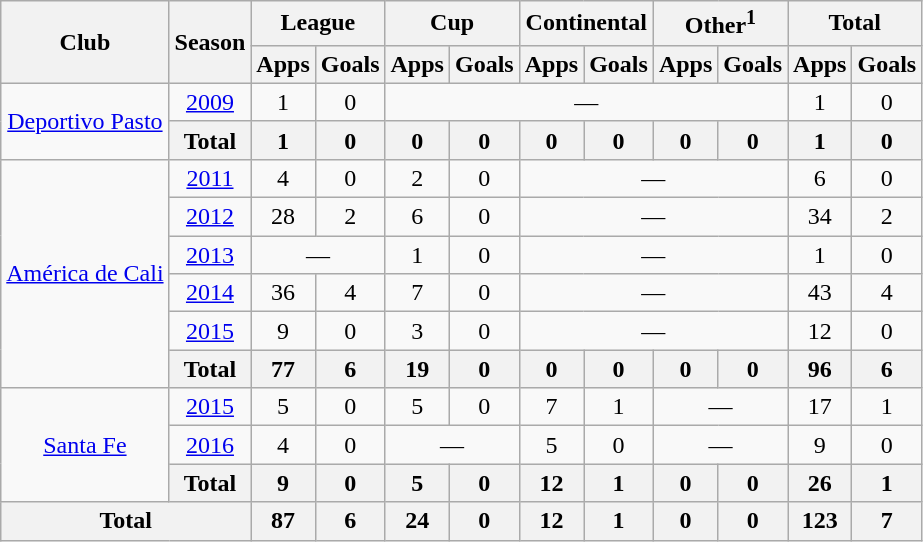<table class="wikitable" style="text-align: center">
<tr>
<th rowspan=2>Club</th>
<th rowspan=2>Season</th>
<th colspan=2>League</th>
<th colspan=2>Cup</th>
<th colspan=2>Continental</th>
<th colspan=2>Other<sup>1</sup></th>
<th colspan=2>Total</th>
</tr>
<tr>
<th>Apps</th>
<th>Goals</th>
<th>Apps</th>
<th>Goals</th>
<th>Apps</th>
<th>Goals</th>
<th>Apps</th>
<th>Goals</th>
<th>Apps</th>
<th>Goals</th>
</tr>
<tr>
<td rowspan=2><a href='#'>Deportivo Pasto</a></td>
<td><a href='#'>2009</a></td>
<td>1</td>
<td>0</td>
<td colspan="6">—</td>
<td>1</td>
<td>0</td>
</tr>
<tr>
<th>Total</th>
<th>1</th>
<th>0</th>
<th>0</th>
<th>0</th>
<th>0</th>
<th>0</th>
<th>0</th>
<th>0</th>
<th>1</th>
<th>0</th>
</tr>
<tr>
<td rowspan=6><a href='#'>América de Cali</a></td>
<td><a href='#'>2011</a></td>
<td>4</td>
<td>0</td>
<td>2</td>
<td>0</td>
<td colspan="4">—</td>
<td>6</td>
<td>0</td>
</tr>
<tr>
<td><a href='#'>2012</a></td>
<td>28</td>
<td>2</td>
<td>6</td>
<td>0</td>
<td colspan="4">—</td>
<td>34</td>
<td>2</td>
</tr>
<tr>
<td><a href='#'>2013</a></td>
<td colspan="2">—</td>
<td>1</td>
<td>0</td>
<td colspan="4">—</td>
<td>1</td>
<td>0</td>
</tr>
<tr>
<td><a href='#'>2014</a></td>
<td>36</td>
<td>4</td>
<td>7</td>
<td>0</td>
<td colspan="4">—</td>
<td>43</td>
<td>4</td>
</tr>
<tr>
<td><a href='#'>2015</a></td>
<td>9</td>
<td>0</td>
<td>3</td>
<td>0</td>
<td colspan="4">—</td>
<td>12</td>
<td>0</td>
</tr>
<tr>
<th>Total</th>
<th>77</th>
<th>6</th>
<th>19</th>
<th>0</th>
<th>0</th>
<th>0</th>
<th>0</th>
<th>0</th>
<th>96</th>
<th>6</th>
</tr>
<tr>
<td rowspan=3><a href='#'>Santa Fe</a></td>
<td><a href='#'>2015</a></td>
<td>5</td>
<td>0</td>
<td>5</td>
<td>0</td>
<td>7</td>
<td>1</td>
<td colspan="2">—</td>
<td>17</td>
<td>1</td>
</tr>
<tr>
<td><a href='#'>2016</a></td>
<td>4</td>
<td>0</td>
<td colspan="2">—</td>
<td>5</td>
<td>0</td>
<td colspan="2">—</td>
<td>9</td>
<td>0</td>
</tr>
<tr>
<th>Total</th>
<th>9</th>
<th>0</th>
<th>5</th>
<th>0</th>
<th>12</th>
<th>1</th>
<th>0</th>
<th>0</th>
<th>26</th>
<th>1</th>
</tr>
<tr>
<th colspan=2>Total</th>
<th>87</th>
<th>6</th>
<th>24</th>
<th>0</th>
<th>12</th>
<th>1</th>
<th>0</th>
<th>0</th>
<th>123</th>
<th>7</th>
</tr>
</table>
